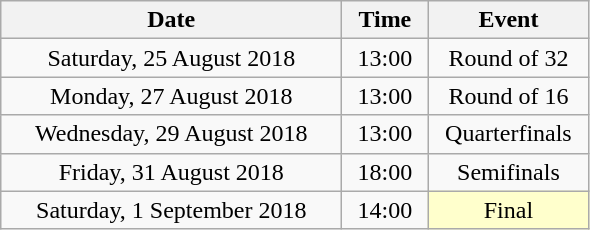<table class="wikitable" style="text-align:center;">
<tr>
<th width=220>Date</th>
<th width=50>Time</th>
<th width=100>Event</th>
</tr>
<tr>
<td>Saturday, 25 August 2018</td>
<td>13:00</td>
<td>Round of 32</td>
</tr>
<tr>
<td>Monday, 27 August 2018</td>
<td>13:00</td>
<td>Round of 16</td>
</tr>
<tr>
<td>Wednesday, 29 August 2018</td>
<td>13:00</td>
<td>Quarterfinals</td>
</tr>
<tr>
<td>Friday, 31 August 2018</td>
<td>18:00</td>
<td>Semifinals</td>
</tr>
<tr>
<td>Saturday, 1 September 2018</td>
<td>14:00</td>
<td bgcolor=ffffcc>Final</td>
</tr>
</table>
